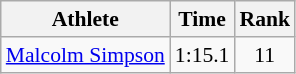<table class=wikitable style="font-size:90%;">
<tr>
<th>Athlete</th>
<th>Time</th>
<th>Rank</th>
</tr>
<tr align=center>
<td align=left><a href='#'>Malcolm Simpson</a></td>
<td>1:15.1</td>
<td>11</td>
</tr>
</table>
